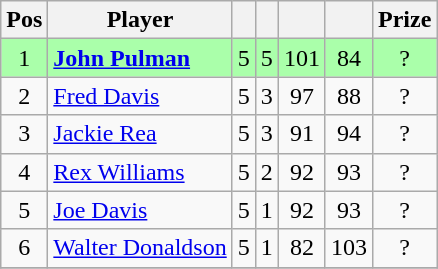<table class="wikitable" style="text-align: center;">
<tr>
<th>Pos</th>
<th>Player</th>
<th></th>
<th></th>
<th></th>
<th></th>
<th>Prize</th>
</tr>
<tr style="background:#aaffaa;">
<td>1</td>
<td style="text-align:left;"> <strong><a href='#'>John Pulman</a></strong></td>
<td>5</td>
<td>5</td>
<td>101</td>
<td>84</td>
<td>?</td>
</tr>
<tr>
<td>2</td>
<td style="text-align:left;"> <a href='#'>Fred Davis</a></td>
<td>5</td>
<td>3</td>
<td>97</td>
<td>88</td>
<td>?</td>
</tr>
<tr>
<td>3</td>
<td style="text-align:left;"> <a href='#'>Jackie Rea</a></td>
<td>5</td>
<td>3</td>
<td>91</td>
<td>94</td>
<td>?</td>
</tr>
<tr>
<td>4</td>
<td style="text-align:left;"> <a href='#'>Rex Williams</a></td>
<td>5</td>
<td>2</td>
<td>92</td>
<td>93</td>
<td>?</td>
</tr>
<tr>
<td>5</td>
<td style="text-align:left;"> <a href='#'>Joe Davis</a></td>
<td>5</td>
<td>1</td>
<td>92</td>
<td>93</td>
<td>?</td>
</tr>
<tr>
<td>6</td>
<td style="text-align:left;"> <a href='#'>Walter Donaldson</a></td>
<td>5</td>
<td>1</td>
<td>82</td>
<td>103</td>
<td>?</td>
</tr>
<tr>
</tr>
</table>
